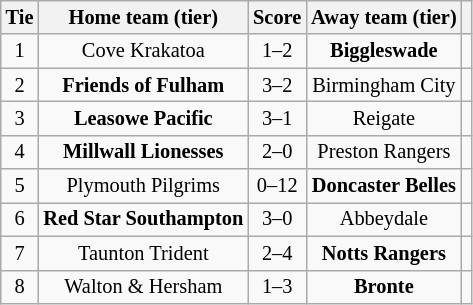<table class="wikitable" style="text-align:center; font-size:85%">
<tr>
<th>Tie</th>
<th>Home team (tier)</th>
<th>Score</th>
<th>Away team (tier)</th>
<th></th>
</tr>
<tr>
<td align="center">1</td>
<td>Cove Krakatoa</td>
<td align="center">1–2</td>
<td><strong>Biggleswade</strong></td>
<td></td>
</tr>
<tr>
<td align="center">2</td>
<td><strong>Friends of Fulham</strong></td>
<td align="center">3–2</td>
<td>Birmingham City</td>
<td></td>
</tr>
<tr>
<td align="center">3</td>
<td><strong>Leasowe Pacific</strong></td>
<td align="center">3–1</td>
<td>Reigate</td>
<td></td>
</tr>
<tr>
<td align="center">4</td>
<td><strong>Millwall Lionesses</strong></td>
<td align="center">2–0</td>
<td>Preston Rangers</td>
<td></td>
</tr>
<tr>
<td align="center">5</td>
<td>Plymouth Pilgrims</td>
<td align="center">0–12</td>
<td><strong>Doncaster Belles</strong></td>
<td></td>
</tr>
<tr>
<td align="center">6</td>
<td><strong>Red Star Southampton</strong></td>
<td align="center">3–0</td>
<td>Abbeydale</td>
<td></td>
</tr>
<tr>
<td align="center">7</td>
<td>Taunton Trident</td>
<td align="center">2–4</td>
<td><strong>Notts Rangers</strong></td>
<td></td>
</tr>
<tr>
<td align="center">8</td>
<td>Walton & Hersham</td>
<td align="center">1–3</td>
<td><strong>Bronte</strong></td>
<td></td>
</tr>
</table>
